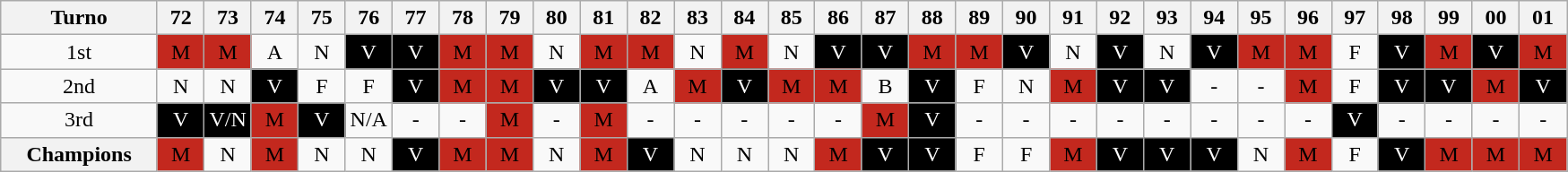<table class="wikitable" style="text-align: center;">
<tr>
<th width=10%>Turno</th>
<th width=3%>72</th>
<th width=3%>73</th>
<th width=3%>74</th>
<th width=3%>75</th>
<th width=3%>76</th>
<th width=3%>77</th>
<th width=3%>78</th>
<th width=3%>79</th>
<th width=3%>80</th>
<th width=3%>81</th>
<th width=3%>82</th>
<th width=3%>83</th>
<th width=3%>84</th>
<th width=3%>85</th>
<th width=3%>86</th>
<th width=3%>87</th>
<th width=3%>88</th>
<th width=3%>89</th>
<th width=3%>90</th>
<th width=3%>91</th>
<th width=3%>92</th>
<th width=3%>93</th>
<th width=3%>94</th>
<th width=3%>95</th>
<th width=3%>96</th>
<th width=3%>97</th>
<th width=3%>98</th>
<th width=3%>99</th>
<th width=3%>00</th>
<th width=3%>01</th>
</tr>
<tr>
<td>1st</td>
<td style="background:#C3281E; color:#000000">M</td>
<td style="background:#C3281E; color:#000000">M</td>
<td>A</td>
<td>N</td>
<td style="background:#000000; color:#FFFFFF">V</td>
<td style="background:#000000; color:#FFFFFF">V</td>
<td style="background:#C3281E; color:#000000">M</td>
<td style="background:#C3281E; color:#000000">M</td>
<td>N</td>
<td style="background:#C3281E; color:#000000">M</td>
<td style="background:#C3281E; color:#000000">M</td>
<td>N</td>
<td style="background:#C3281E; color:#000000">M</td>
<td>N</td>
<td style="background:#000000; color:#FFFFFF">V</td>
<td style="background:#000000; color:#FFFFFF">V</td>
<td style="background:#C3281E; color:#000000">M</td>
<td style="background:#C3281E; color:#000000">M</td>
<td style="background:#000000; color:#FFFFFF">V</td>
<td>N</td>
<td style="background:#000000; color:#FFFFFF">V</td>
<td>N</td>
<td style="background:#000000; color:#FFFFFF">V</td>
<td style="background:#C3281E; color:#000000">M</td>
<td style="background:#C3281E; color:#000000">M</td>
<td>F</td>
<td style="background:#000000; color:#FFFFFF">V</td>
<td style="background:#C3281E; color:#000000">M</td>
<td style="background:#000000; color:#FFFFFF">V</td>
<td style="background:#C3281E; color:#000000">M</td>
</tr>
<tr>
<td>2nd</td>
<td>N</td>
<td>N</td>
<td style="background:#000000; color:#FFFFFF">V</td>
<td>F</td>
<td>F</td>
<td style="background:#000000; color:#FFFFFF">V</td>
<td style="background:#C3281E; color:#000000">M</td>
<td style="background:#C3281E; color:#000000">M</td>
<td style="background:#000000; color:#FFFFFF">V</td>
<td style="background:#000000; color:#FFFFFF">V</td>
<td>A</td>
<td style="background:#C3281E; color:#000000">M</td>
<td style="background:#000000; color:#FFFFFF">V</td>
<td style="background:#C3281E; color:#000000">M</td>
<td style="background:#C3281E; color:#000000">M</td>
<td>B</td>
<td style="background:#000000; color:#FFFFFF">V</td>
<td>F</td>
<td>N</td>
<td style="background:#C3281E; color:#000000">M</td>
<td style="background:#000000; color:#FFFFFF">V</td>
<td style="background:#000000; color:#FFFFFF">V</td>
<td>-</td>
<td>-</td>
<td style="background:#C3281E; color:#000000">M</td>
<td>F</td>
<td style="background:#000000; color:#FFFFFF">V</td>
<td style="background:#000000; color:#FFFFFF">V</td>
<td style="background:#C3281E; color:#000000">M</td>
<td style="background:#000000; color:#FFFFFF">V</td>
</tr>
<tr>
<td>3rd</td>
<td style="background:#000000; color:#FFFFFF">V</td>
<td style="background:#000000; color:#FFFFFF">V/N</td>
<td style="background:#C3281E; color:#000000">M</td>
<td style="background:#000000; color:#FFFFFF">V</td>
<td>N/A</td>
<td>-</td>
<td>-</td>
<td style="background:#C3281E; color:#000000">M</td>
<td>-</td>
<td style="background:#C3281E; color:#000000">M</td>
<td>-</td>
<td>-</td>
<td>-</td>
<td>-</td>
<td>-</td>
<td style="background:#C3281E; color:#000000">M</td>
<td style="background:#000000; color:#FFFFFF">V</td>
<td>-</td>
<td>-</td>
<td>-</td>
<td>-</td>
<td>-</td>
<td>-</td>
<td>-</td>
<td>-</td>
<td style="background:#000000; color:#FFFFFF">V</td>
<td>-</td>
<td>-</td>
<td>-</td>
<td>-</td>
</tr>
<tr>
<th>Champions</th>
<td style="background:#C3281E; color:#000000">M</td>
<td>N</td>
<td style="background:#C3281E; color:#000000">M</td>
<td>N</td>
<td>N</td>
<td style="background:#000000; color:#FFFFFF">V</td>
<td style="background:#C3281E; color:#000000">M</td>
<td style="background:#C3281E; color:#000000">M</td>
<td>N</td>
<td style="background:#C3281E; color:#000000">M</td>
<td style="background:#000000; color:#FFFFFF">V</td>
<td>N</td>
<td>N</td>
<td>N</td>
<td style="background:#C3281E; color:#000000">M</td>
<td style="background:#000000; color:#FFFFFF">V</td>
<td style="background:#000000; color:#FFFFFF">V</td>
<td>F</td>
<td>F</td>
<td style="background:#C3281E; color:#000000">M</td>
<td style="background:#000000; color:#FFFFFF">V</td>
<td style="background:#000000; color:#FFFFFF">V</td>
<td style="background:#000000; color:#FFFFFF">V</td>
<td>N</td>
<td style="background:#C3281E; color:#000000">M</td>
<td>F</td>
<td style="background:#000000; color:#FFFFFF">V</td>
<td style="background:#C3281E; color:#000000">M</td>
<td style="background:#C3281E; color:#000000">M</td>
<td style="background:#C3281E; color:#000000">M</td>
</tr>
</table>
